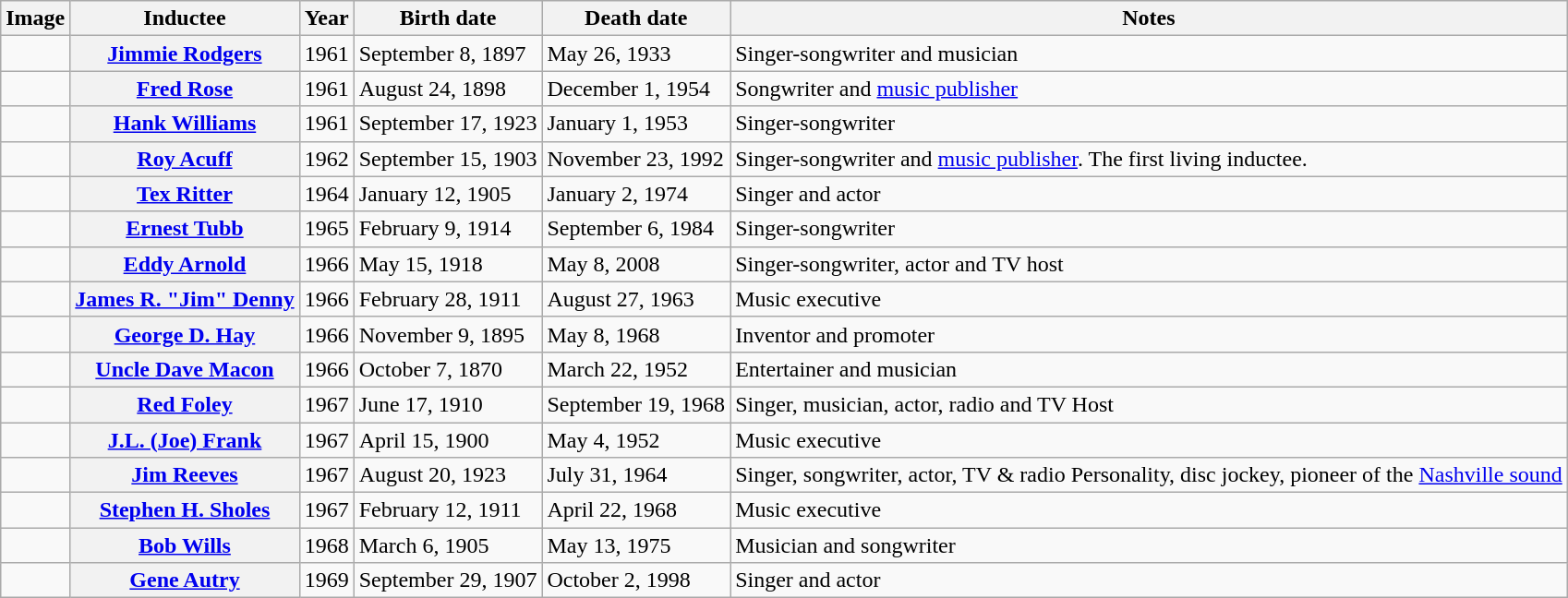<table class="wikitable">
<tr>
<th>Image</th>
<th>Inductee</th>
<th>Year</th>
<th>Birth date</th>
<th>Death date</th>
<th>Notes</th>
</tr>
<tr>
<td></td>
<th><a href='#'>Jimmie Rodgers</a></th>
<td>1961</td>
<td>September 8, 1897</td>
<td>May 26, 1933</td>
<td>Singer-songwriter and musician</td>
</tr>
<tr>
<td></td>
<th><a href='#'>Fred Rose</a></th>
<td>1961</td>
<td>August 24, 1898</td>
<td>December 1, 1954</td>
<td>Songwriter and <a href='#'>music publisher</a></td>
</tr>
<tr>
<td></td>
<th><a href='#'>Hank Williams</a></th>
<td>1961</td>
<td>September 17, 1923</td>
<td>January 1, 1953</td>
<td>Singer-songwriter</td>
</tr>
<tr>
<td></td>
<th><a href='#'>Roy Acuff</a></th>
<td>1962</td>
<td>September 15, 1903</td>
<td>November 23, 1992</td>
<td>Singer-songwriter and <a href='#'>music publisher</a>. The first living inductee.</td>
</tr>
<tr>
<td></td>
<th><a href='#'>Tex Ritter</a></th>
<td>1964</td>
<td>January 12, 1905</td>
<td>January 2, 1974</td>
<td>Singer and actor</td>
</tr>
<tr>
<td></td>
<th><a href='#'>Ernest Tubb</a></th>
<td>1965</td>
<td>February 9, 1914</td>
<td>September 6, 1984</td>
<td>Singer-songwriter</td>
</tr>
<tr>
<td></td>
<th><a href='#'>Eddy Arnold</a></th>
<td>1966</td>
<td>May 15, 1918</td>
<td>May 8, 2008</td>
<td>Singer-songwriter, actor and TV host</td>
</tr>
<tr>
<td></td>
<th><a href='#'>James R. "Jim" Denny</a></th>
<td>1966</td>
<td>February 28, 1911</td>
<td>August 27, 1963</td>
<td>Music executive</td>
</tr>
<tr>
<td></td>
<th><a href='#'>George D. Hay</a></th>
<td>1966</td>
<td>November 9, 1895</td>
<td>May 8, 1968</td>
<td>Inventor and promoter</td>
</tr>
<tr>
<td></td>
<th><a href='#'>Uncle Dave Macon</a></th>
<td>1966</td>
<td>October 7, 1870</td>
<td>March 22, 1952</td>
<td>Entertainer and musician</td>
</tr>
<tr>
<td></td>
<th><a href='#'>Red Foley</a></th>
<td>1967</td>
<td>June 17, 1910</td>
<td>September 19, 1968</td>
<td>Singer, musician, actor, radio and TV Host</td>
</tr>
<tr>
<td></td>
<th><a href='#'>J.L. (Joe) Frank</a></th>
<td>1967</td>
<td>April 15, 1900</td>
<td>May 4, 1952</td>
<td>Music executive</td>
</tr>
<tr>
<td></td>
<th><a href='#'>Jim Reeves</a></th>
<td>1967</td>
<td>August 20, 1923</td>
<td>July 31, 1964</td>
<td>Singer, songwriter, actor, TV & radio Personality, disc jockey, pioneer of the <a href='#'>Nashville sound</a></td>
</tr>
<tr>
<td></td>
<th><a href='#'>Stephen H. Sholes</a></th>
<td>1967</td>
<td>February 12, 1911</td>
<td>April 22, 1968</td>
<td>Music executive</td>
</tr>
<tr>
<td></td>
<th><a href='#'>Bob Wills</a></th>
<td>1968</td>
<td>March 6, 1905</td>
<td>May 13, 1975</td>
<td>Musician and songwriter</td>
</tr>
<tr>
<td></td>
<th><a href='#'>Gene Autry</a></th>
<td>1969</td>
<td>September 29, 1907</td>
<td>October 2, 1998</td>
<td>Singer and actor</td>
</tr>
</table>
